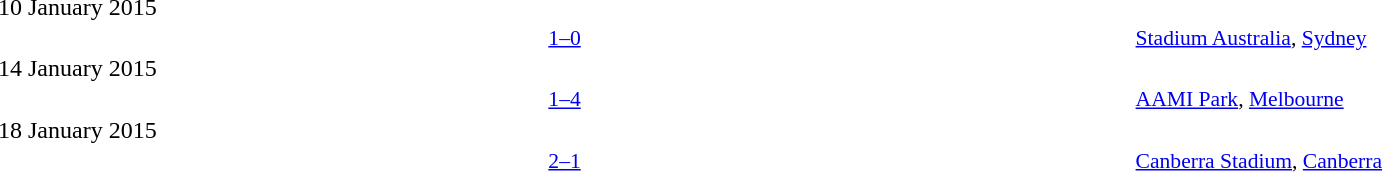<table style="width:100%" cellspacing="1">
<tr>
<th width=25%></th>
<th width=10%></th>
<th width=25%></th>
</tr>
<tr>
<td>10 January 2015</td>
</tr>
<tr style=font-size:90%>
<td align=right></td>
<td align=center><a href='#'>1–0</a></td>
<td></td>
<td><a href='#'>Stadium Australia</a>, <a href='#'>Sydney</a></td>
</tr>
<tr>
<td>14 January 2015</td>
</tr>
<tr style=font-size:90%>
<td align=right></td>
<td align=center><a href='#'>1–4</a></td>
<td></td>
<td><a href='#'>AAMI Park</a>, <a href='#'>Melbourne</a></td>
</tr>
<tr>
<td>18 January 2015</td>
</tr>
<tr style=font-size:90%>
<td align=right></td>
<td align=center><a href='#'>2–1</a></td>
<td></td>
<td><a href='#'>Canberra Stadium</a>, <a href='#'>Canberra</a></td>
</tr>
</table>
